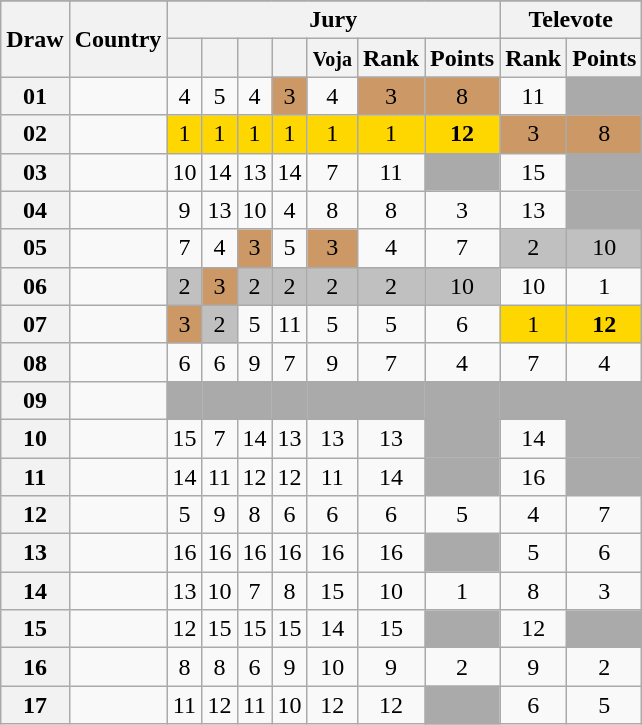<table class="sortable wikitable collapsible plainrowheaders" style="text-align:center;">
<tr>
</tr>
<tr>
<th scope="col" rowspan="2">Draw</th>
<th scope="col" rowspan="2">Country</th>
<th scope="col" colspan="7">Jury</th>
<th scope="col" colspan="2">Televote</th>
</tr>
<tr>
<th scope="col"><small></small></th>
<th scope="col"><small></small></th>
<th scope="col"><small></small></th>
<th scope="col"><small></small></th>
<th scope="col"><small>Voja</small></th>
<th scope="col">Rank</th>
<th scope="col">Points</th>
<th scope="col">Rank</th>
<th scope="col">Points</th>
</tr>
<tr>
<th scope="row" style="text-align:center;">01</th>
<td style="text-align:left;"></td>
<td>4</td>
<td>5</td>
<td>4</td>
<td style="background:#CC9966;">3</td>
<td>4</td>
<td style="background:#CC9966;">3</td>
<td style="background:#CC9966;">8</td>
<td>11</td>
<td style="background:#AAAAAA;"></td>
</tr>
<tr>
<th scope="row" style="text-align:center;">02</th>
<td style="text-align:left;"></td>
<td style="background:gold;">1</td>
<td style="background:gold;">1</td>
<td style="background:gold;">1</td>
<td style="background:gold;">1</td>
<td style="background:gold;">1</td>
<td style="background:gold;">1</td>
<td style="background:gold;"><strong>12</strong></td>
<td style="background:#CC9966;">3</td>
<td style="background:#CC9966;">8</td>
</tr>
<tr>
<th scope="row" style="text-align:center;">03</th>
<td style="text-align:left;"></td>
<td>10</td>
<td>14</td>
<td>13</td>
<td>14</td>
<td>7</td>
<td>11</td>
<td style="background:#AAAAAA;"></td>
<td>15</td>
<td style="background:#AAAAAA;"></td>
</tr>
<tr>
<th scope="row" style="text-align:center;">04</th>
<td style="text-align:left;"></td>
<td>9</td>
<td>13</td>
<td>10</td>
<td>4</td>
<td>8</td>
<td>8</td>
<td>3</td>
<td>13</td>
<td style="background:#AAAAAA;"></td>
</tr>
<tr>
<th scope="row" style="text-align:center;">05</th>
<td style="text-align:left;"></td>
<td>7</td>
<td>4</td>
<td style="background:#CC9966;">3</td>
<td>5</td>
<td style="background:#CC9966;">3</td>
<td>4</td>
<td>7</td>
<td style="background:silver;">2</td>
<td style="background:silver;">10</td>
</tr>
<tr>
<th scope="row" style="text-align:center;">06</th>
<td style="text-align:left;"></td>
<td style="background:silver;">2</td>
<td style="background:#CC9966;">3</td>
<td style="background:silver;">2</td>
<td style="background:silver;">2</td>
<td style="background:silver;">2</td>
<td style="background:silver;">2</td>
<td style="background:silver;">10</td>
<td>10</td>
<td>1</td>
</tr>
<tr>
<th scope="row" style="text-align:center;">07</th>
<td style="text-align:left;"></td>
<td style="background:#CC9966;">3</td>
<td style="background:silver;">2</td>
<td>5</td>
<td>11</td>
<td>5</td>
<td>5</td>
<td>6</td>
<td style="background:gold;">1</td>
<td style="background:gold;"><strong>12</strong></td>
</tr>
<tr>
<th scope="row" style="text-align:center;">08</th>
<td style="text-align:left;"></td>
<td>6</td>
<td>6</td>
<td>9</td>
<td>7</td>
<td>9</td>
<td>7</td>
<td>4</td>
<td>7</td>
<td>4</td>
</tr>
<tr class="sortbottom">
<th scope="row" style="text-align:center;">09</th>
<td style="text-align:left;"></td>
<td style="background:#AAAAAA;"></td>
<td style="background:#AAAAAA;"></td>
<td style="background:#AAAAAA;"></td>
<td style="background:#AAAAAA;"></td>
<td style="background:#AAAAAA;"></td>
<td style="background:#AAAAAA;"></td>
<td style="background:#AAAAAA;"></td>
<td style="background:#AAAAAA;"></td>
<td style="background:#AAAAAA;"></td>
</tr>
<tr>
<th scope="row" style="text-align:center;">10</th>
<td style="text-align:left;"></td>
<td>15</td>
<td>7</td>
<td>14</td>
<td>13</td>
<td>13</td>
<td>13</td>
<td style="background:#AAAAAA;"></td>
<td>14</td>
<td style="background:#AAAAAA;"></td>
</tr>
<tr>
<th scope="row" style="text-align:center;">11</th>
<td style="text-align:left;"></td>
<td>14</td>
<td>11</td>
<td>12</td>
<td>12</td>
<td>11</td>
<td>14</td>
<td style="background:#AAAAAA;"></td>
<td>16</td>
<td style="background:#AAAAAA;"></td>
</tr>
<tr>
<th scope="row" style="text-align:center;">12</th>
<td style="text-align:left;"></td>
<td>5</td>
<td>9</td>
<td>8</td>
<td>6</td>
<td>6</td>
<td>6</td>
<td>5</td>
<td>4</td>
<td>7</td>
</tr>
<tr>
<th scope="row" style="text-align:center;">13</th>
<td style="text-align:left;"></td>
<td>16</td>
<td>16</td>
<td>16</td>
<td>16</td>
<td>16</td>
<td>16</td>
<td style="background:#AAAAAA;"></td>
<td>5</td>
<td>6</td>
</tr>
<tr>
<th scope="row" style="text-align:center;">14</th>
<td style="text-align:left;"></td>
<td>13</td>
<td>10</td>
<td>7</td>
<td>8</td>
<td>15</td>
<td>10</td>
<td>1</td>
<td>8</td>
<td>3</td>
</tr>
<tr>
<th scope="row" style="text-align:center;">15</th>
<td style="text-align:left;"></td>
<td>12</td>
<td>15</td>
<td>15</td>
<td>15</td>
<td>14</td>
<td>15</td>
<td style="background:#AAAAAA;"></td>
<td>12</td>
<td style="background:#AAAAAA;"></td>
</tr>
<tr>
<th scope="row" style="text-align:center;">16</th>
<td style="text-align:left;"></td>
<td>8</td>
<td>8</td>
<td>6</td>
<td>9</td>
<td>10</td>
<td>9</td>
<td>2</td>
<td>9</td>
<td>2</td>
</tr>
<tr>
<th scope="row" style="text-align:center;">17</th>
<td style="text-align:left;"></td>
<td>11</td>
<td>12</td>
<td>11</td>
<td>10</td>
<td>12</td>
<td>12</td>
<td style="background:#AAAAAA;"></td>
<td>6</td>
<td>5</td>
</tr>
</table>
